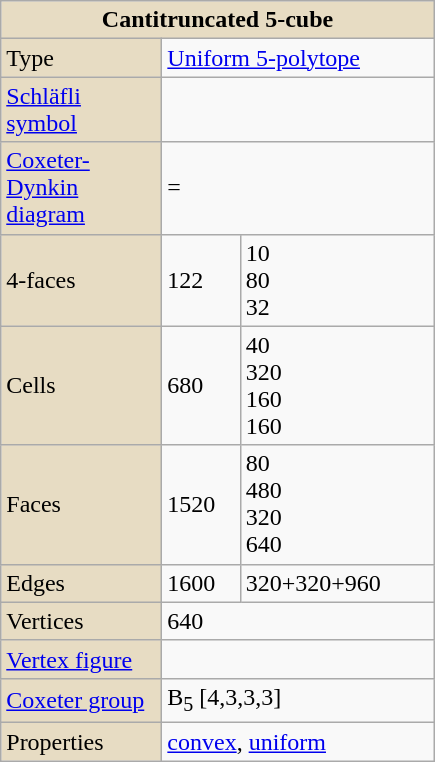<table class="wikitable" align="right" style="margin-left:10px" width="290">
<tr>
<td bgcolor=#e7dcc3 align=center colspan=3><strong>Cantitruncated 5-cube</strong></td>
</tr>
<tr>
<td style="width:100px" bgcolor=#e7dcc3>Type</td>
<td colspan=2><a href='#'>Uniform 5-polytope</a></td>
</tr>
<tr>
<td bgcolor=#e7dcc3><a href='#'>Schläfli symbol</a></td>
<td colspan=2></td>
</tr>
<tr>
<td bgcolor=#e7dcc3><a href='#'>Coxeter-Dynkin<br>diagram</a></td>
<td colspan=2> = </td>
</tr>
<tr>
<td bgcolor=#e7dcc3>4-faces</td>
<td>122</td>
<td>10  <br>80  <br>32  </td>
</tr>
<tr>
<td bgcolor=#e7dcc3>Cells</td>
<td>680</td>
<td>40  <br>320  <br>160  <br>160  </td>
</tr>
<tr>
<td bgcolor=#e7dcc3>Faces</td>
<td>1520</td>
<td>80  <br>480  <br>320  <br>640  </td>
</tr>
<tr>
<td bgcolor=#e7dcc3>Edges</td>
<td>1600</td>
<td>320+320+960</td>
</tr>
<tr>
<td bgcolor=#e7dcc3>Vertices</td>
<td colspan=2>640</td>
</tr>
<tr>
<td bgcolor=#e7dcc3><a href='#'>Vertex figure</a></td>
<td colspan=2></td>
</tr>
<tr>
<td bgcolor=#e7dcc3><a href='#'>Coxeter group</a></td>
<td colspan=2>B<sub>5</sub> [4,3,3,3]</td>
</tr>
<tr>
<td bgcolor=#e7dcc3>Properties</td>
<td colspan=2><a href='#'>convex</a>, <a href='#'>uniform</a></td>
</tr>
</table>
